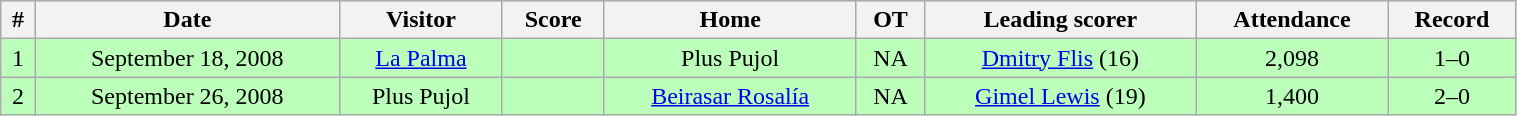<table class="wikitable" width="80%">
<tr align="center"  bgcolor="#dddddd">
<th>#</th>
<th>Date</th>
<th>Visitor</th>
<th>Score</th>
<th>Home</th>
<th>OT</th>
<th>Leading scorer</th>
<th>Attendance</th>
<th>Record</th>
</tr>
<tr align="center" bgcolor="#bbffbb">
<td>1</td>
<td>September 18, 2008</td>
<td><a href='#'>La Palma</a></td>
<td></td>
<td>Plus Pujol</td>
<td>NA</td>
<td><a href='#'>Dmitry Flis</a> (16)</td>
<td>2,098</td>
<td>1–0</td>
</tr>
<tr align="center" bgcolor="#bbffbb">
<td>2</td>
<td>September 26, 2008</td>
<td>Plus Pujol</td>
<td> </td>
<td><a href='#'>Beirasar Rosalía</a></td>
<td>NA</td>
<td><a href='#'>Gimel Lewis</a> (19)</td>
<td>1,400</td>
<td>2–0</td>
</tr>
</table>
